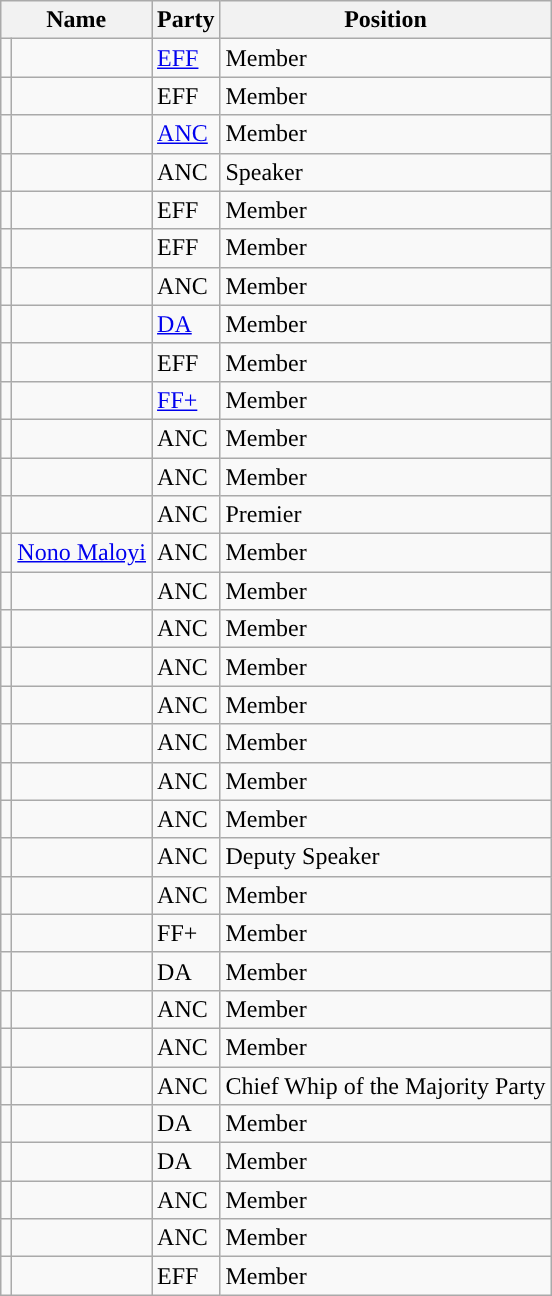<table class="wikitable sortable">
<tr>
<th colspan=2>Name</th>
<th>Party</th>
<th>Position</th>
</tr>
<tr>
<td style="background-color: "></td>
<td></td>
<td><a href='#'>EFF</a></td>
<td>Member</td>
</tr>
<tr>
<td style="background-color: "></td>
<td></td>
<td>EFF</td>
<td>Member</td>
</tr>
<tr>
<td style="background-color: "></td>
<td></td>
<td><a href='#'>ANC</a></td>
<td>Member</td>
</tr>
<tr>
<td style="background-color: "></td>
<td></td>
<td>ANC</td>
<td>Speaker</td>
</tr>
<tr>
<td style="background-color: "></td>
<td></td>
<td>EFF</td>
<td>Member</td>
</tr>
<tr>
<td style="background-color: "></td>
<td></td>
<td>EFF</td>
<td>Member</td>
</tr>
<tr>
<td style="background-color: "></td>
<td></td>
<td>ANC</td>
<td>Member</td>
</tr>
<tr>
<td style="background-color: "></td>
<td></td>
<td><a href='#'>DA</a></td>
<td>Member</td>
</tr>
<tr>
<td style="background-color: "></td>
<td></td>
<td>EFF</td>
<td>Member</td>
</tr>
<tr>
<td style="background-color: "></td>
<td></td>
<td><a href='#'>FF+</a></td>
<td>Member</td>
</tr>
<tr>
<td style="background-color: "></td>
<td></td>
<td>ANC</td>
<td>Member</td>
</tr>
<tr>
<td style="background-color: "></td>
<td></td>
<td>ANC</td>
<td>Member</td>
</tr>
<tr>
<td style="background-color: "></td>
<td></td>
<td>ANC</td>
<td>Premier</td>
</tr>
<tr>
<td style="background-color: "></td>
<td><a href='#'>Nono Maloyi</a></td>
<td>ANC</td>
<td>Member</td>
</tr>
<tr>
<td style="background-color: "></td>
<td></td>
<td>ANC</td>
<td>Member</td>
</tr>
<tr>
<td style="background-color: "></td>
<td></td>
<td>ANC</td>
<td>Member</td>
</tr>
<tr>
<td style="background-color: "></td>
<td></td>
<td>ANC</td>
<td>Member</td>
</tr>
<tr>
<td style="background-color: "></td>
<td></td>
<td>ANC</td>
<td>Member</td>
</tr>
<tr>
<td style="background-color: "></td>
<td></td>
<td>ANC</td>
<td>Member</td>
</tr>
<tr>
<td style="background-color: "></td>
<td></td>
<td>ANC</td>
<td>Member</td>
</tr>
<tr>
<td style="background-color: "></td>
<td></td>
<td>ANC</td>
<td>Member</td>
</tr>
<tr>
<td style="background-color: "></td>
<td></td>
<td>ANC</td>
<td>Deputy Speaker</td>
</tr>
<tr>
<td style="background-color: "></td>
<td></td>
<td>ANC</td>
<td>Member</td>
</tr>
<tr>
<td style="background-color: "></td>
<td></td>
<td>FF+</td>
<td>Member</td>
</tr>
<tr>
<td style="background-color: "></td>
<td></td>
<td>DA</td>
<td>Member</td>
</tr>
<tr>
<td style="background-color: "></td>
<td></td>
<td>ANC</td>
<td>Member</td>
</tr>
<tr>
<td style="background-color: "></td>
<td></td>
<td>ANC</td>
<td>Member</td>
</tr>
<tr>
<td style="background-color: "></td>
<td></td>
<td>ANC</td>
<td>Chief Whip of the Majority Party</td>
</tr>
<tr>
<td style="background-color: "></td>
<td></td>
<td>DA</td>
<td>Member</td>
</tr>
<tr>
<td style="background-color: "></td>
<td></td>
<td>DA</td>
<td>Member</td>
</tr>
<tr>
<td style="background-color: "></td>
<td></td>
<td>ANC</td>
<td>Member</td>
</tr>
<tr>
<td style="background-color: "></td>
<td></td>
<td>ANC</td>
<td>Member</td>
</tr>
<tr>
<td style="background-color: "></td>
<td></td>
<td>EFF</td>
<td>Member</td>
</tr>
</table>
